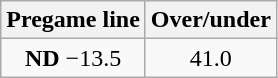<table class="wikitable">
<tr align="center">
<th style=>Pregame line</th>
<th style=>Over/under</th>
</tr>
<tr align="center">
<td><strong>ND</strong> −13.5</td>
<td>41.0</td>
</tr>
</table>
